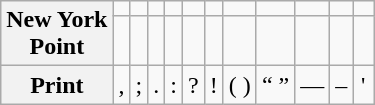<table class=wikitable>
<tr align=center>
<th rowspan=2>New York <br>Point</th>
<td></td>
<td></td>
<td></td>
<td></td>
<td></td>
<td></td>
<td></td>
<td></td>
<td></td>
<td></td>
<td></td>
</tr>
<tr align=center valign="top">
<td></td>
<td></td>
<td></td>
<td></td>
<td></td>
<td></td>
<td></td>
<td> <span></span> </td>
<td> <span></span> </td>
<td> <span></span> </td>
<td> <span></span> </td>
</tr>
<tr align=center>
<th>Print</th>
<td>,</td>
<td>;</td>
<td>.</td>
<td>:</td>
<td>?</td>
<td>!</td>
<td>( )</td>
<td>“ ”</td>
<td>—</td>
<td>–</td>
<td>'</td>
</tr>
</table>
